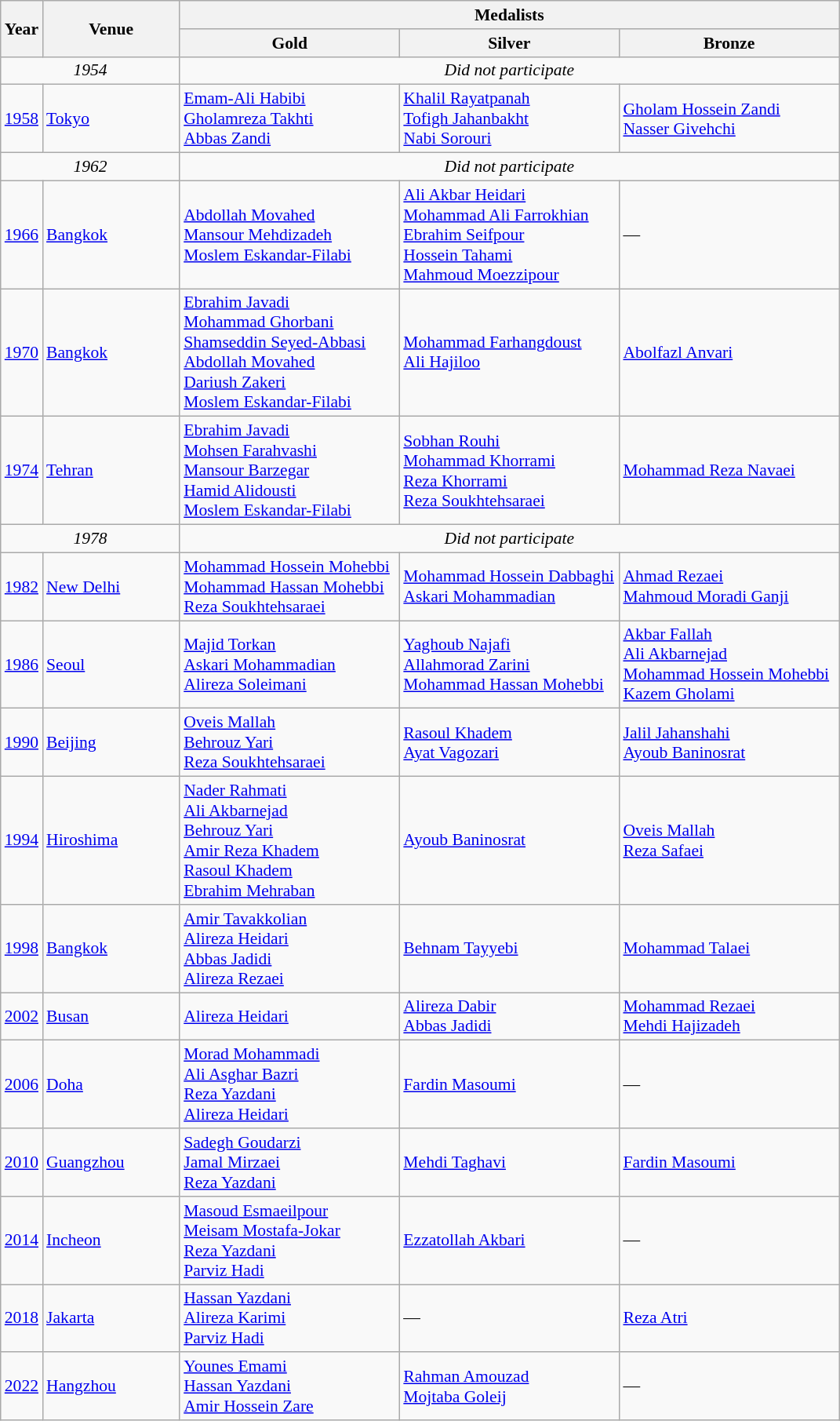<table class="wikitable" style="text-align:left; font-size:90%">
<tr>
<th rowspan=2>Year</th>
<th width=110 rowspan=2>Venue</th>
<th colspan=3>Medalists</th>
</tr>
<tr>
<th width=180 align="center">Gold</th>
<th width=180 align="center">Silver</th>
<th width=180 align="center">Bronze</th>
</tr>
<tr>
<td align="center" colspan=2><em>1954</em></td>
<td align="center" colspan=3><em>Did not participate</em></td>
</tr>
<tr>
<td><a href='#'>1958</a></td>
<td><a href='#'>Tokyo</a></td>
<td><a href='#'>Emam-Ali Habibi</a><br><a href='#'>Gholamreza Takhti</a><br><a href='#'>Abbas Zandi</a></td>
<td><a href='#'>Khalil Rayatpanah</a><br><a href='#'>Tofigh Jahanbakht</a><br><a href='#'>Nabi Sorouri</a></td>
<td><a href='#'>Gholam Hossein Zandi</a><br><a href='#'>Nasser Givehchi</a></td>
</tr>
<tr>
<td align="center" colspan=2><em>1962</em></td>
<td align="center" colspan=3><em>Did not participate</em></td>
</tr>
<tr>
<td><a href='#'>1966</a></td>
<td><a href='#'>Bangkok</a></td>
<td><a href='#'>Abdollah Movahed</a><br><a href='#'>Mansour Mehdizadeh</a><br><a href='#'>Moslem Eskandar-Filabi</a></td>
<td><a href='#'>Ali Akbar Heidari</a><br><a href='#'>Mohammad Ali Farrokhian</a><br><a href='#'>Ebrahim Seifpour</a><br><a href='#'>Hossein Tahami</a><br><a href='#'>Mahmoud Moezzipour</a></td>
<td>—</td>
</tr>
<tr>
<td><a href='#'>1970</a></td>
<td><a href='#'>Bangkok</a></td>
<td><a href='#'>Ebrahim Javadi</a><br><a href='#'>Mohammad Ghorbani</a><br><a href='#'>Shamseddin Seyed-Abbasi</a><br><a href='#'>Abdollah Movahed</a><br><a href='#'>Dariush Zakeri</a><br><a href='#'>Moslem Eskandar-Filabi</a></td>
<td><a href='#'>Mohammad Farhangdoust</a><br><a href='#'>Ali Hajiloo</a></td>
<td><a href='#'>Abolfazl Anvari</a></td>
</tr>
<tr>
<td><a href='#'>1974</a></td>
<td><a href='#'>Tehran</a></td>
<td><a href='#'>Ebrahim Javadi</a><br><a href='#'>Mohsen Farahvashi</a><br><a href='#'>Mansour Barzegar</a><br><a href='#'>Hamid Alidousti</a><br><a href='#'>Moslem Eskandar-Filabi</a></td>
<td><a href='#'>Sobhan Rouhi</a><br><a href='#'>Mohammad Khorrami</a><br><a href='#'>Reza Khorrami</a><br><a href='#'>Reza Soukhtehsaraei</a></td>
<td><a href='#'>Mohammad Reza Navaei</a></td>
</tr>
<tr>
<td align="center" colspan=2><em>1978</em></td>
<td align="center" colspan=3><em>Did not participate</em></td>
</tr>
<tr>
<td><a href='#'>1982</a></td>
<td><a href='#'>New Delhi</a></td>
<td><a href='#'>Mohammad Hossein Mohebbi</a><br><a href='#'>Mohammad Hassan Mohebbi</a><br><a href='#'>Reza Soukhtehsaraei</a></td>
<td><a href='#'>Mohammad Hossein Dabbaghi</a><br><a href='#'>Askari Mohammadian</a></td>
<td><a href='#'>Ahmad Rezaei</a><br><a href='#'>Mahmoud Moradi Ganji</a></td>
</tr>
<tr>
<td><a href='#'>1986</a></td>
<td><a href='#'>Seoul</a></td>
<td><a href='#'>Majid Torkan</a><br><a href='#'>Askari Mohammadian</a><br><a href='#'>Alireza Soleimani</a></td>
<td><a href='#'>Yaghoub Najafi</a><br><a href='#'>Allahmorad Zarini</a><br><a href='#'>Mohammad Hassan Mohebbi</a></td>
<td><a href='#'>Akbar Fallah</a><br><a href='#'>Ali Akbarnejad</a><br><a href='#'>Mohammad Hossein Mohebbi</a><br><a href='#'>Kazem Gholami</a></td>
</tr>
<tr>
<td><a href='#'>1990</a></td>
<td><a href='#'>Beijing</a></td>
<td><a href='#'>Oveis Mallah</a><br><a href='#'>Behrouz Yari</a><br><a href='#'>Reza Soukhtehsaraei</a></td>
<td><a href='#'>Rasoul Khadem</a><br><a href='#'>Ayat Vagozari</a></td>
<td><a href='#'>Jalil Jahanshahi</a><br><a href='#'>Ayoub Baninosrat</a></td>
</tr>
<tr>
<td><a href='#'>1994</a></td>
<td><a href='#'>Hiroshima</a></td>
<td><a href='#'>Nader Rahmati</a><br><a href='#'>Ali Akbarnejad</a><br><a href='#'>Behrouz Yari</a><br><a href='#'>Amir Reza Khadem</a><br><a href='#'>Rasoul Khadem</a><br><a href='#'>Ebrahim Mehraban</a></td>
<td><a href='#'>Ayoub Baninosrat</a></td>
<td><a href='#'>Oveis Mallah</a><br><a href='#'>Reza Safaei</a></td>
</tr>
<tr>
<td><a href='#'>1998</a></td>
<td><a href='#'>Bangkok</a></td>
<td><a href='#'>Amir Tavakkolian</a><br><a href='#'>Alireza Heidari</a><br><a href='#'>Abbas Jadidi</a><br><a href='#'>Alireza Rezaei</a></td>
<td><a href='#'>Behnam Tayyebi</a></td>
<td><a href='#'>Mohammad Talaei</a></td>
</tr>
<tr>
<td><a href='#'>2002</a></td>
<td><a href='#'>Busan</a></td>
<td><a href='#'>Alireza Heidari</a></td>
<td><a href='#'>Alireza Dabir</a><br><a href='#'>Abbas Jadidi</a></td>
<td><a href='#'>Mohammad Rezaei</a><br><a href='#'>Mehdi Hajizadeh</a></td>
</tr>
<tr>
<td><a href='#'>2006</a></td>
<td><a href='#'>Doha</a></td>
<td><a href='#'>Morad Mohammadi</a><br><a href='#'>Ali Asghar Bazri</a><br><a href='#'>Reza Yazdani</a><br><a href='#'>Alireza Heidari</a></td>
<td><a href='#'>Fardin Masoumi</a></td>
<td>—</td>
</tr>
<tr>
<td><a href='#'>2010</a></td>
<td><a href='#'>Guangzhou</a></td>
<td><a href='#'>Sadegh Goudarzi</a><br><a href='#'>Jamal Mirzaei</a><br><a href='#'>Reza Yazdani</a></td>
<td><a href='#'>Mehdi Taghavi</a></td>
<td><a href='#'>Fardin Masoumi</a></td>
</tr>
<tr>
<td><a href='#'>2014</a></td>
<td><a href='#'>Incheon</a></td>
<td><a href='#'>Masoud Esmaeilpour</a><br><a href='#'>Meisam Mostafa-Jokar</a><br><a href='#'>Reza Yazdani</a><br><a href='#'>Parviz Hadi</a></td>
<td><a href='#'>Ezzatollah Akbari</a></td>
<td>—</td>
</tr>
<tr>
<td><a href='#'>2018</a></td>
<td><a href='#'>Jakarta</a></td>
<td><a href='#'>Hassan Yazdani</a><br><a href='#'>Alireza Karimi</a><br><a href='#'>Parviz Hadi</a></td>
<td>—</td>
<td><a href='#'>Reza Atri</a></td>
</tr>
<tr>
<td><a href='#'>2022</a></td>
<td><a href='#'>Hangzhou</a></td>
<td><a href='#'>Younes Emami</a><br><a href='#'>Hassan Yazdani</a><br><a href='#'>Amir Hossein Zare</a></td>
<td><a href='#'>Rahman Amouzad</a><br><a href='#'>Mojtaba Goleij</a></td>
<td>—</td>
</tr>
</table>
